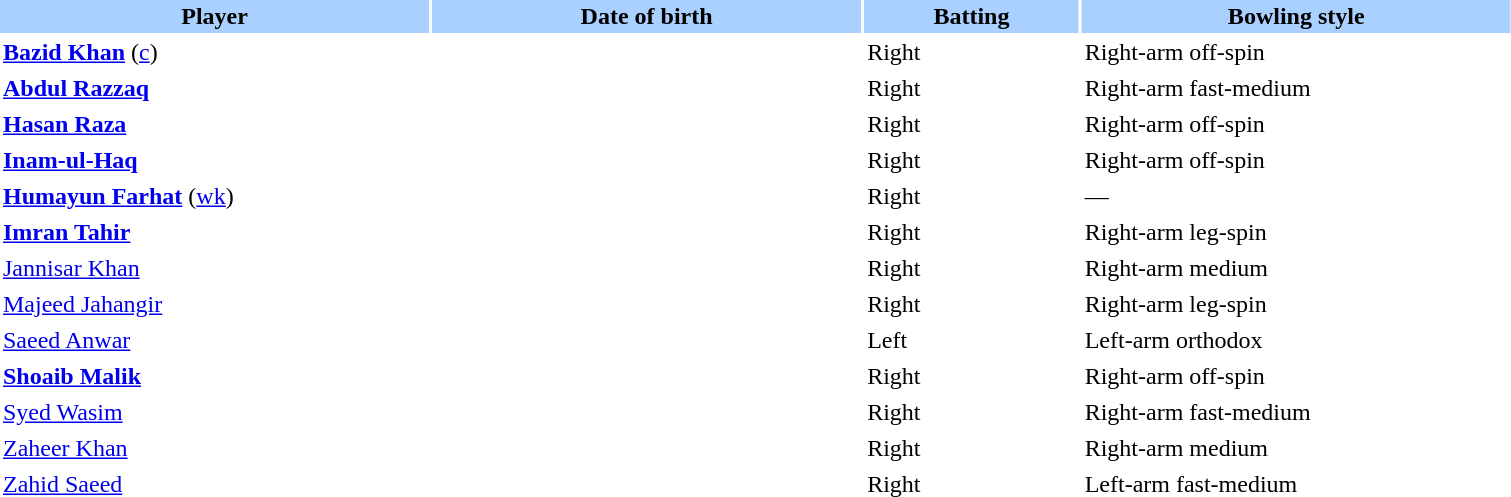<table class="sortable" style="width:80%;" border="0" cellspacing="2" cellpadding="2">
<tr style="background:#aad0ff;">
<th width=20%>Player</th>
<th width=20%>Date of birth</th>
<th width=10%>Batting</th>
<th width=20%>Bowling style</th>
</tr>
<tr>
<td><strong><a href='#'>Bazid Khan</a></strong> (<a href='#'>c</a>)</td>
<td></td>
<td>Right</td>
<td>Right-arm off-spin</td>
</tr>
<tr>
<td><strong><a href='#'>Abdul Razzaq</a></strong></td>
<td></td>
<td>Right</td>
<td>Right-arm fast-medium</td>
</tr>
<tr>
<td><strong><a href='#'>Hasan Raza</a></strong></td>
<td></td>
<td>Right</td>
<td>Right-arm off-spin</td>
</tr>
<tr>
<td><strong><a href='#'>Inam-ul-Haq</a></strong></td>
<td></td>
<td>Right</td>
<td>Right-arm off-spin</td>
</tr>
<tr>
<td><strong><a href='#'>Humayun Farhat</a></strong> (<a href='#'>wk</a>)</td>
<td></td>
<td>Right</td>
<td>—</td>
</tr>
<tr>
<td><strong><a href='#'>Imran Tahir</a></strong></td>
<td></td>
<td>Right</td>
<td>Right-arm leg-spin</td>
</tr>
<tr>
<td><a href='#'>Jannisar Khan</a></td>
<td></td>
<td>Right</td>
<td>Right-arm medium</td>
</tr>
<tr>
<td><a href='#'>Majeed Jahangir</a></td>
<td></td>
<td>Right</td>
<td>Right-arm leg-spin</td>
</tr>
<tr>
<td><a href='#'>Saeed Anwar</a></td>
<td></td>
<td>Left</td>
<td>Left-arm orthodox</td>
</tr>
<tr>
<td><strong><a href='#'>Shoaib Malik</a></strong></td>
<td></td>
<td>Right</td>
<td>Right-arm off-spin</td>
</tr>
<tr>
<td><a href='#'>Syed Wasim</a></td>
<td></td>
<td>Right</td>
<td>Right-arm fast-medium</td>
</tr>
<tr>
<td><a href='#'>Zaheer Khan</a></td>
<td></td>
<td>Right</td>
<td>Right-arm medium</td>
</tr>
<tr>
<td><a href='#'>Zahid Saeed</a></td>
<td></td>
<td>Right</td>
<td>Left-arm fast-medium</td>
</tr>
</table>
